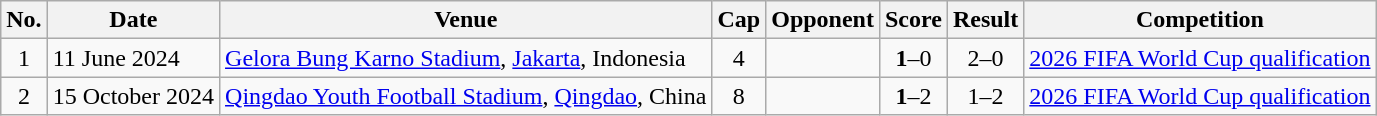<table class="wikitable sortable">
<tr>
<th scope="col">No.</th>
<th scope="col">Date</th>
<th scope="col">Venue</th>
<th scope="col">Cap</th>
<th scope="col">Opponent</th>
<th scope="col">Score</th>
<th scope="col">Result</th>
<th scope="col">Competition</th>
</tr>
<tr>
<td style="text-align:center">1</td>
<td>11 June 2024</td>
<td><a href='#'>Gelora Bung Karno Stadium</a>, <a href='#'>Jakarta</a>, Indonesia</td>
<td align=center>4</td>
<td></td>
<td align=center><strong>1</strong>–0</td>
<td align=center>2–0</td>
<td><a href='#'>2026 FIFA World Cup qualification</a></td>
</tr>
<tr>
<td style="text-align:center">2</td>
<td>15 October 2024</td>
<td><a href='#'>Qingdao Youth Football Stadium</a>, <a href='#'>Qingdao</a>, China</td>
<td align=center>8</td>
<td></td>
<td align=center><strong>1</strong>–2</td>
<td align=center>1–2</td>
<td><a href='#'>2026 FIFA World Cup qualification</a></td>
</tr>
</table>
